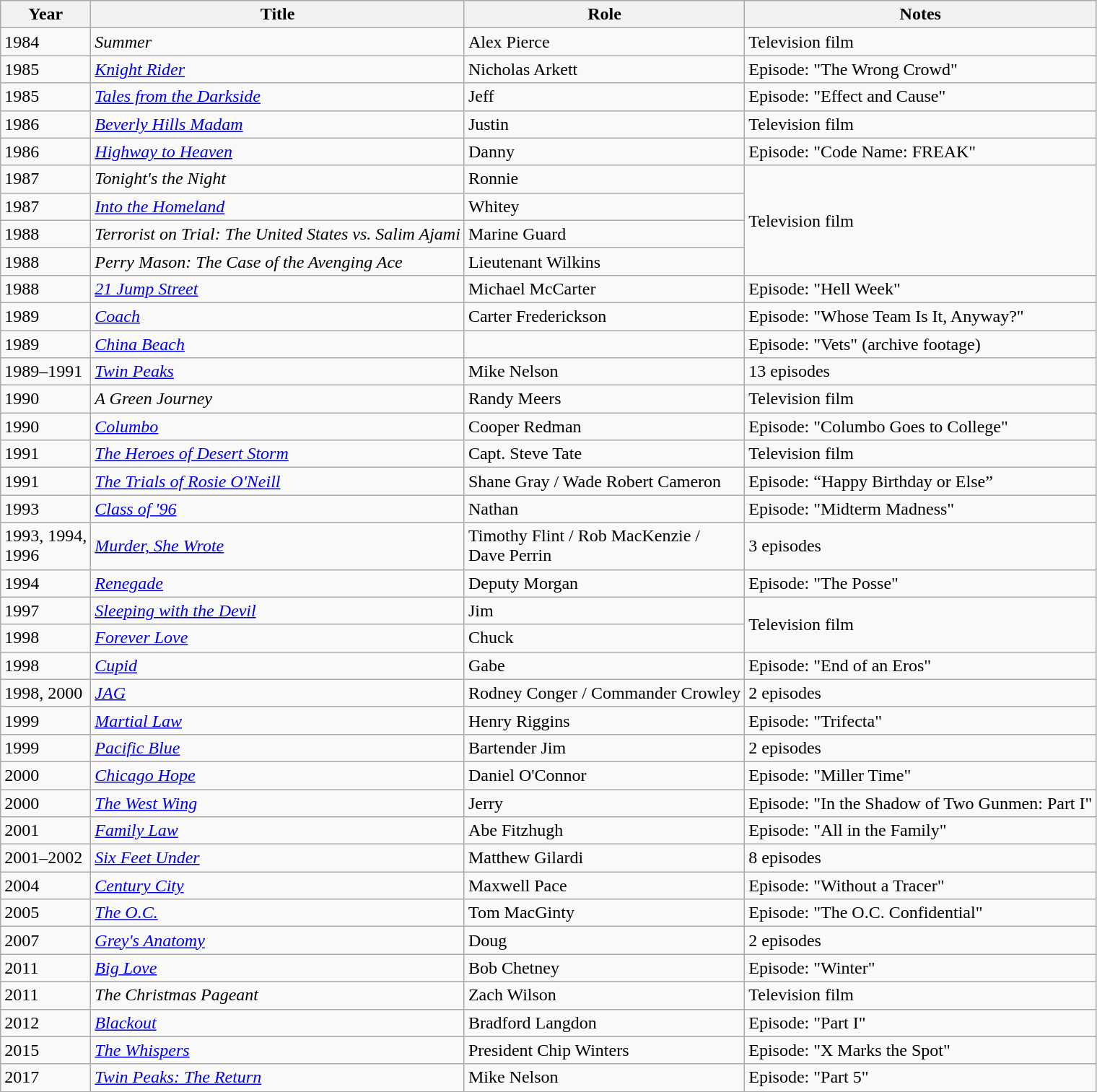<table class="wikitable sortable">
<tr>
<th>Year</th>
<th>Title</th>
<th>Role</th>
<th class="unsortable">Notes</th>
</tr>
<tr>
<td>1984</td>
<td><em>Summer</em></td>
<td>Alex Pierce</td>
<td>Television film</td>
</tr>
<tr>
<td>1985</td>
<td><a href='#'><em>Knight Rider</em></a></td>
<td>Nicholas Arkett</td>
<td>Episode: "The Wrong Crowd"</td>
</tr>
<tr>
<td>1985</td>
<td><em><a href='#'>Tales from the Darkside</a></em></td>
<td>Jeff</td>
<td>Episode: "Effect and Cause"</td>
</tr>
<tr>
<td>1986</td>
<td><em><a href='#'>Beverly Hills Madam</a></em></td>
<td>Justin</td>
<td>Television film</td>
</tr>
<tr>
<td>1986</td>
<td><em><a href='#'>Highway to Heaven</a></em></td>
<td>Danny</td>
<td>Episode: "Code Name: FREAK"</td>
</tr>
<tr>
<td>1987</td>
<td><em>Tonight's the Night</em></td>
<td>Ronnie</td>
<td rowspan="4">Television film</td>
</tr>
<tr>
<td>1987</td>
<td><em><a href='#'>Into the Homeland</a></em></td>
<td>Whitey</td>
</tr>
<tr>
<td>1988</td>
<td><em>Terrorist on Trial: The United States vs. Salim Ajami</em></td>
<td>Marine Guard</td>
</tr>
<tr>
<td>1988</td>
<td><em>Perry Mason: The Case of the Avenging Ace</em></td>
<td>Lieutenant Wilkins</td>
</tr>
<tr>
<td>1988</td>
<td><em><a href='#'>21 Jump Street</a></em></td>
<td>Michael McCarter</td>
<td>Episode: "Hell Week"</td>
</tr>
<tr>
<td>1989</td>
<td><a href='#'><em>Coach</em></a></td>
<td>Carter Frederickson</td>
<td>Episode: "Whose Team Is It, Anyway?"</td>
</tr>
<tr>
<td>1989</td>
<td><em><a href='#'>China Beach</a></em></td>
<td></td>
<td>Episode: "Vets" (archive footage)</td>
</tr>
<tr>
<td>1989–1991</td>
<td><em><a href='#'>Twin Peaks</a></em></td>
<td>Mike Nelson</td>
<td>13 episodes</td>
</tr>
<tr>
<td>1990</td>
<td><em>A Green Journey</em></td>
<td>Randy Meers</td>
<td>Television film</td>
</tr>
<tr>
<td>1990</td>
<td><em><a href='#'>Columbo</a></em></td>
<td>Cooper Redman</td>
<td>Episode: "Columbo Goes to College"</td>
</tr>
<tr>
<td>1991</td>
<td><em><a href='#'>The Heroes of Desert Storm</a></em></td>
<td>Capt. Steve Tate</td>
<td>Television film</td>
</tr>
<tr>
<td>1991</td>
<td><em><a href='#'>The Trials of Rosie O'Neill</a></em></td>
<td>Shane Gray / Wade Robert Cameron</td>
<td>Episode: “Happy Birthday or Else”</td>
</tr>
<tr>
<td>1993</td>
<td><em><a href='#'>Class of '96</a></em></td>
<td>Nathan</td>
<td>Episode: "Midterm Madness"</td>
</tr>
<tr>
<td>1993, 1994,<br>1996</td>
<td><em><a href='#'>Murder, She Wrote</a></em></td>
<td>Timothy Flint / Rob MacKenzie /<br>Dave Perrin</td>
<td>3 episodes</td>
</tr>
<tr>
<td>1994</td>
<td><a href='#'><em>Renegade</em></a></td>
<td>Deputy Morgan</td>
<td>Episode: "The Posse"</td>
</tr>
<tr>
<td>1997</td>
<td><a href='#'><em>Sleeping with the Devil</em></a></td>
<td>Jim</td>
<td rowspan="2">Television film</td>
</tr>
<tr>
<td>1998</td>
<td><a href='#'><em>Forever Love</em></a></td>
<td>Chuck</td>
</tr>
<tr>
<td>1998</td>
<td><a href='#'><em>Cupid</em></a></td>
<td>Gabe</td>
<td>Episode: "End of an Eros"</td>
</tr>
<tr>
<td>1998, 2000</td>
<td><a href='#'><em>JAG</em></a></td>
<td>Rodney Conger / Commander Crowley</td>
<td>2 episodes</td>
</tr>
<tr>
<td>1999</td>
<td><a href='#'><em>Martial Law</em></a></td>
<td>Henry Riggins</td>
<td>Episode: "Trifecta"</td>
</tr>
<tr>
<td>1999</td>
<td><a href='#'><em>Pacific Blue</em></a></td>
<td>Bartender Jim</td>
<td>2 episodes</td>
</tr>
<tr>
<td>2000</td>
<td><em><a href='#'>Chicago Hope</a></em></td>
<td>Daniel O'Connor</td>
<td>Episode: "Miller Time"</td>
</tr>
<tr>
<td>2000</td>
<td><em><a href='#'>The West Wing</a></em></td>
<td>Jerry</td>
<td>Episode: "In the Shadow of Two Gunmen: Part I"</td>
</tr>
<tr>
<td>2001</td>
<td><a href='#'><em>Family Law</em></a></td>
<td>Abe Fitzhugh</td>
<td>Episode: "All in the Family"</td>
</tr>
<tr>
<td>2001–2002</td>
<td><a href='#'><em>Six Feet Under</em></a></td>
<td>Matthew Gilardi</td>
<td>8 episodes</td>
</tr>
<tr>
<td>2004</td>
<td><a href='#'><em>Century City</em></a></td>
<td>Maxwell Pace</td>
<td>Episode: "Without a Tracer"</td>
</tr>
<tr>
<td>2005</td>
<td><em><a href='#'>The O.C.</a></em></td>
<td>Tom MacGinty</td>
<td>Episode: "The O.C. Confidential"</td>
</tr>
<tr>
<td>2007</td>
<td><em><a href='#'>Grey's Anatomy</a></em></td>
<td>Doug</td>
<td>2 episodes</td>
</tr>
<tr>
<td>2011</td>
<td><em><a href='#'>Big Love</a></em></td>
<td>Bob Chetney</td>
<td>Episode: "Winter"</td>
</tr>
<tr>
<td>2011</td>
<td><em>The Christmas Pageant</em></td>
<td>Zach Wilson</td>
<td>Television film</td>
</tr>
<tr>
<td>2012</td>
<td><a href='#'><em>Blackout</em></a></td>
<td>Bradford Langdon</td>
<td>Episode: "Part I"</td>
</tr>
<tr>
<td>2015</td>
<td><a href='#'><em>The Whispers</em></a></td>
<td>President Chip Winters</td>
<td>Episode: "X Marks the Spot"</td>
</tr>
<tr>
<td>2017</td>
<td><a href='#'><em>Twin Peaks: The Return</em></a></td>
<td>Mike Nelson</td>
<td>Episode: "Part 5"</td>
</tr>
</table>
